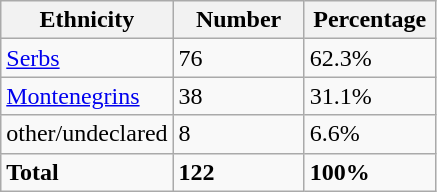<table class="wikitable">
<tr>
<th width="100px">Ethnicity</th>
<th width="80px">Number</th>
<th width="80px">Percentage</th>
</tr>
<tr>
<td><a href='#'>Serbs</a></td>
<td>76</td>
<td>62.3%</td>
</tr>
<tr>
<td><a href='#'>Montenegrins</a></td>
<td>38</td>
<td>31.1%</td>
</tr>
<tr>
<td>other/undeclared</td>
<td>8</td>
<td>6.6%</td>
</tr>
<tr>
<td><strong>Total</strong></td>
<td><strong>122</strong></td>
<td><strong>100%</strong></td>
</tr>
</table>
